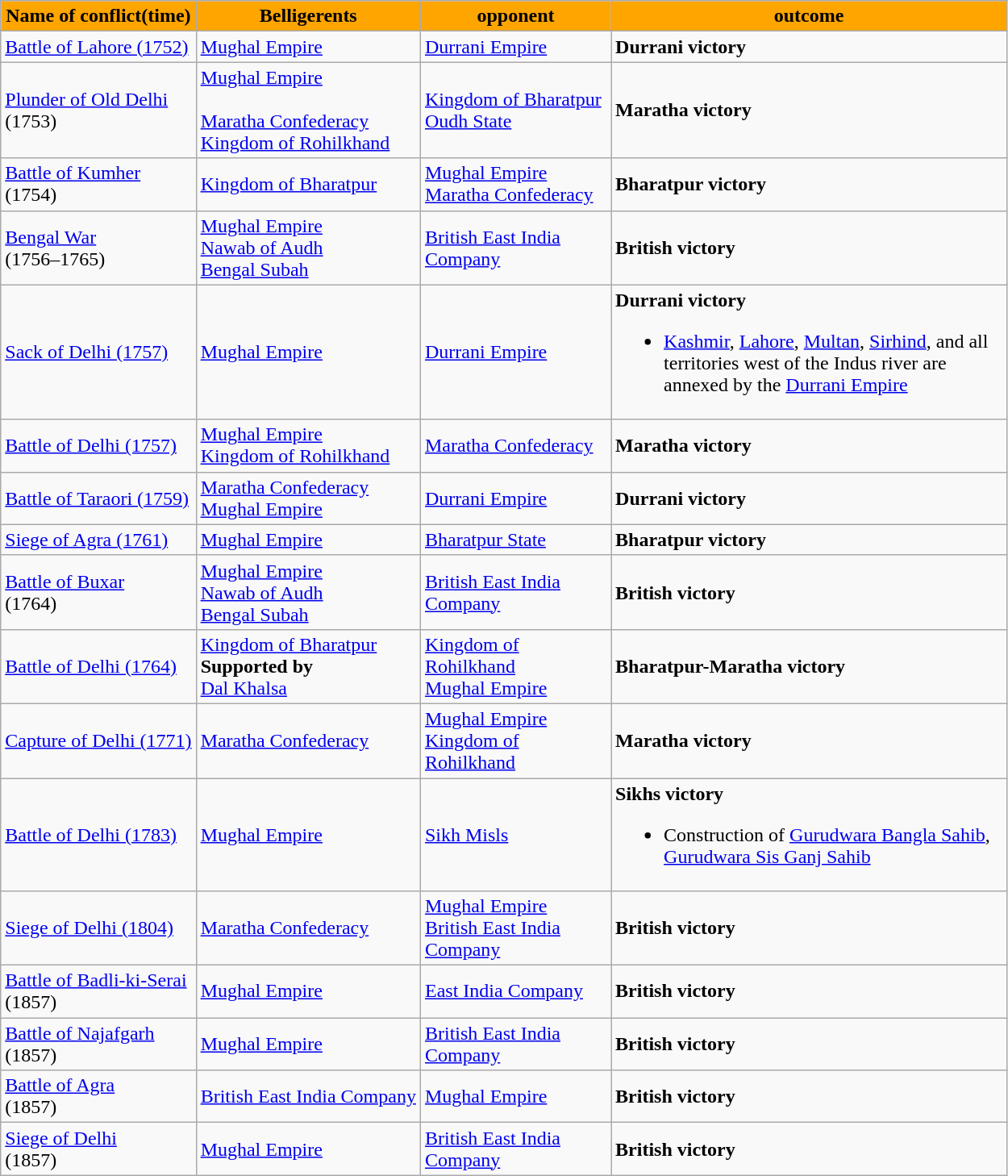<table class="wikitable">
<tr>
<th style=" background:orange;"><span>Name of conflict(time)</span></th>
<th style="background:orange;widh:150px;"><span>Belligerents</span></th>
<th style="background:orange;width:150px;"><span> opponent</span></th>
<th style="background:orange;width:320px;"><span> outcome</span></th>
</tr>
<tr>
<td><a href='#'>Battle of Lahore (1752)</a></td>
<td> <a href='#'>Mughal Empire</a></td>
<td> <a href='#'>Durrani Empire</a></td>
<td><strong>Durrani victory</strong></td>
</tr>
<tr>
<td><a href='#'>Plunder of Old Delhi</a><br>(1753)</td>
<td> <a href='#'>Mughal Empire</a><br><br><a href='#'>Maratha Confederacy</a><br> <a href='#'>Kingdom of Rohilkhand</a></td>
<td><a href='#'>Kingdom of Bharatpur</a><br> <a href='#'>Oudh State</a></td>
<td><strong>Maratha victory</strong></td>
</tr>
<tr>
<td><a href='#'>Battle of Kumher</a><br>(1754)</td>
<td><a href='#'>Kingdom of Bharatpur</a></td>
<td><a href='#'>Mughal Empire</a><br> <a href='#'>Maratha Confederacy</a></td>
<td><strong>Bharatpur victory</strong></td>
</tr>
<tr>
<td><a href='#'>Bengal War</a><br>(1756–1765)</td>
<td> <a href='#'>Mughal Empire</a><br>  <a href='#'>Nawab of Audh</a><br> <a href='#'>Bengal Subah</a></td>
<td><a href='#'>British East India Company</a></td>
<td><strong>British victory</strong></td>
</tr>
<tr>
<td><a href='#'>Sack of Delhi (1757)</a></td>
<td><a href='#'>Mughal Empire</a></td>
<td> <a href='#'>Durrani Empire</a></td>
<td><strong>Durrani victory</strong><br><ul><li><a href='#'>Kashmir</a>, <a href='#'>Lahore</a>, <a href='#'>Multan</a>, <a href='#'>Sirhind</a>, and all territories west of the Indus river are annexed by the <a href='#'>Durrani Empire</a></li></ul></td>
</tr>
<tr>
<td><a href='#'>Battle of Delhi (1757)</a></td>
<td><a href='#'>Mughal Empire</a><br> <a href='#'>Kingdom of Rohilkhand</a></td>
<td> <a href='#'>Maratha Confederacy</a></td>
<td><strong>Maratha victory</strong></td>
</tr>
<tr>
<td><a href='#'>Battle of Taraori (1759)</a></td>
<td> <a href='#'>Maratha Confederacy</a><br> <a href='#'>Mughal Empire</a></td>
<td> <a href='#'>Durrani Empire</a></td>
<td><strong>Durrani victory</strong></td>
</tr>
<tr>
<td><a href='#'>Siege of Agra (1761)</a></td>
<td> <a href='#'>Mughal Empire</a></td>
<td> <a href='#'>Bharatpur State</a></td>
<td><strong>Bharatpur victory</strong></td>
</tr>
<tr>
<td><a href='#'>Battle of Buxar</a><br>(1764)</td>
<td> <a href='#'>Mughal Empire</a><br> <a href='#'>Nawab of Audh</a><br> <a href='#'>Bengal Subah</a></td>
<td> <a href='#'>British East India Company</a></td>
<td><strong>British victory</strong></td>
</tr>
<tr>
<td><a href='#'>Battle of Delhi (1764)</a></td>
<td> <a href='#'>Kingdom of Bharatpur</a><br><strong>Supported by</strong><br> <a href='#'>Dal Khalsa</a></td>
<td> <a href='#'>Kingdom of Rohilkhand</a><br> <a href='#'>Mughal Empire</a></td>
<td><strong>Bharatpur-Maratha victory</strong></td>
</tr>
<tr>
<td><a href='#'>Capture of Delhi (1771)</a></td>
<td> <a href='#'>Maratha Confederacy</a></td>
<td> <a href='#'>Mughal Empire</a><br> <a href='#'>Kingdom of Rohilkhand</a></td>
<td><strong>Maratha victory</strong></td>
</tr>
<tr>
<td><a href='#'>Battle of Delhi (1783)</a></td>
<td> <a href='#'>Mughal Empire</a></td>
<td><a href='#'>Sikh Misls</a></td>
<td><strong>Sikhs victory</strong><br><ul><li>Construction of <a href='#'>Gurudwara Bangla Sahib</a>, <a href='#'>Gurudwara Sis Ganj Sahib</a></li></ul></td>
</tr>
<tr>
<td><a href='#'>Siege of Delhi (1804)</a></td>
<td> <a href='#'>Maratha Confederacy</a></td>
<td> <a href='#'>Mughal Empire</a><br> <a href='#'>British East India Company</a></td>
<td><strong>British victory</strong></td>
</tr>
<tr>
<td><a href='#'>Battle of Badli-ki-Serai</a><br>(1857)</td>
<td> <a href='#'>Mughal Empire</a></td>
<td> <a href='#'>East India Company</a></td>
<td><strong>British victory</strong></td>
</tr>
<tr>
<td><a href='#'>Battle of Najafgarh</a><br>(1857)</td>
<td><a href='#'>Mughal Empire</a></td>
<td> <a href='#'>British East India Company</a></td>
<td><strong>British victory</strong></td>
</tr>
<tr>
<td><a href='#'>Battle of Agra</a><br>(1857)</td>
<td> <a href='#'>British East India Company</a></td>
<td><a href='#'>Mughal Empire</a></td>
<td><strong>British victory</strong></td>
</tr>
<tr>
<td><a href='#'>Siege of Delhi</a><br>(1857)</td>
<td><a href='#'>Mughal Empire</a></td>
<td> <a href='#'>British East India Company</a></td>
<td><strong>British victory</strong></td>
</tr>
</table>
